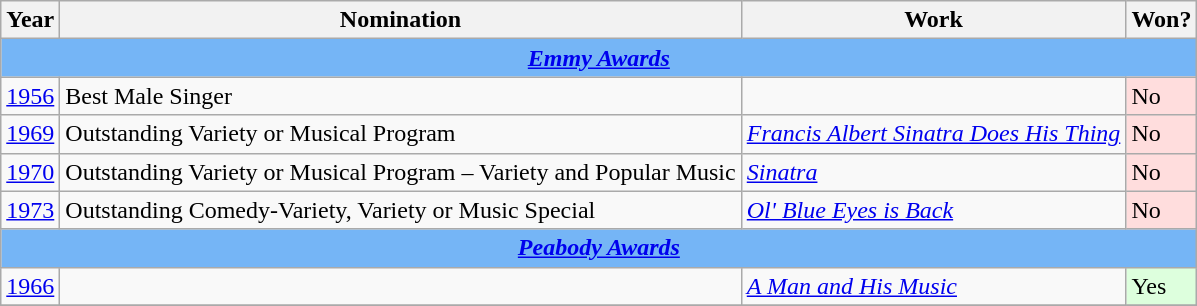<table class="wikitable">
<tr>
<th><strong>Year</strong></th>
<th><strong>Nomination</strong></th>
<th><strong>Work</strong></th>
<th><strong>Won?</strong></th>
</tr>
<tr>
<td colspan="4" bgcolor="#75B5F6" align="center"><strong><em><a href='#'>Emmy Awards</a></em></strong></td>
</tr>
<tr>
<td><a href='#'>1956</a></td>
<td>Best Male Singer</td>
<td></td>
<td style="background: #ffdddd">No</td>
</tr>
<tr>
<td><a href='#'>1969</a></td>
<td>Outstanding Variety or Musical Program</td>
<td><em><a href='#'>Francis Albert Sinatra Does His Thing</a></em></td>
<td style="background: #ffdddd">No</td>
</tr>
<tr>
<td><a href='#'>1970</a></td>
<td>Outstanding Variety or Musical Program – Variety and Popular Music</td>
<td><em><a href='#'>Sinatra</a></em></td>
<td style="background: #ffdddd">No</td>
</tr>
<tr>
<td><a href='#'>1973</a></td>
<td>Outstanding Comedy-Variety, Variety or Music Special</td>
<td><em><a href='#'>Ol' Blue Eyes is Back</a></em></td>
<td style="background: #ffdddd">No</td>
</tr>
<tr>
<td colspan="4" bgcolor="#75B5F6" align="center"><strong><em><a href='#'>Peabody Awards</a></em></strong></td>
</tr>
<tr>
<td><a href='#'>1966</a></td>
<td></td>
<td><em><a href='#'>A Man and His Music</a></em></td>
<td style="background: #ddffdd">Yes</td>
</tr>
<tr>
</tr>
</table>
